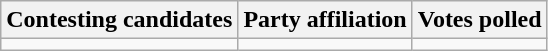<table class="wikitable sortable">
<tr>
<th>Contesting candidates</th>
<th>Party affiliation</th>
<th>Votes polled</th>
</tr>
<tr>
<td></td>
<td></td>
<td></td>
</tr>
</table>
